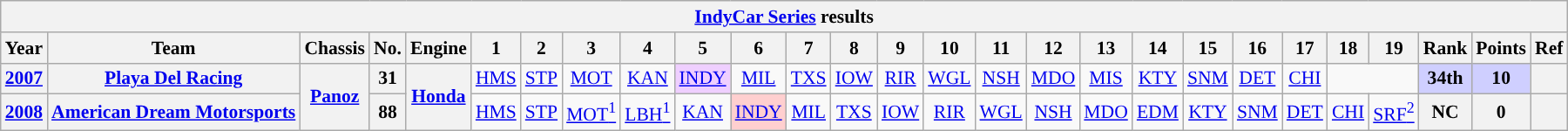<table class="wikitable" style="text-align:center; font-size:90%">
<tr>
<th colspan=45><a href='#'>IndyCar Series</a> results</th>
</tr>
<tr>
<th>Year</th>
<th>Team</th>
<th>Chassis</th>
<th>No.</th>
<th>Engine</th>
<th>1</th>
<th>2</th>
<th>3</th>
<th>4</th>
<th>5</th>
<th>6</th>
<th>7</th>
<th>8</th>
<th>9</th>
<th>10</th>
<th>11</th>
<th>12</th>
<th>13</th>
<th>14</th>
<th>15</th>
<th>16</th>
<th>17</th>
<th>18</th>
<th>19</th>
<th>Rank</th>
<th>Points</th>
<th>Ref</th>
</tr>
<tr>
<th><a href='#'>2007</a></th>
<th><a href='#'>Playa Del Racing</a></th>
<th rowspan=2><a href='#'>Panoz</a></th>
<th>31</th>
<th rowspan=2><a href='#'>Honda</a></th>
<td><a href='#'>HMS</a></td>
<td><a href='#'>STP</a></td>
<td><a href='#'>MOT</a></td>
<td><a href='#'>KAN</a></td>
<td style="background:#EFCFFF;"><a href='#'>INDY</a><br></td>
<td><a href='#'>MIL</a></td>
<td><a href='#'>TXS</a></td>
<td><a href='#'>IOW</a></td>
<td><a href='#'>RIR</a></td>
<td><a href='#'>WGL</a></td>
<td><a href='#'>NSH</a></td>
<td><a href='#'>MDO</a></td>
<td><a href='#'>MIS</a></td>
<td><a href='#'>KTY</a></td>
<td><a href='#'>SNM</a></td>
<td><a href='#'>DET</a></td>
<td><a href='#'>CHI</a></td>
<td colspan=2></td>
<th style="background:#CFCFFF;">34th</th>
<th style="background:#CFCFFF;">10</th>
<th></th>
</tr>
<tr>
<th><a href='#'>2008</a></th>
<th><a href='#'>American Dream Motorsports</a></th>
<th>88</th>
<td><a href='#'>HMS</a></td>
<td><a href='#'>STP</a></td>
<td><a href='#'>MOT<sup>1</sup></a></td>
<td><a href='#'>LBH<sup>1</sup></a></td>
<td><a href='#'>KAN</a></td>
<td style="background:#FFCFCF;"><a href='#'>INDY</a><br></td>
<td><a href='#'>MIL</a></td>
<td><a href='#'>TXS</a></td>
<td><a href='#'>IOW</a></td>
<td><a href='#'>RIR</a></td>
<td><a href='#'>WGL</a></td>
<td><a href='#'>NSH</a></td>
<td><a href='#'>MDO</a></td>
<td><a href='#'>EDM</a></td>
<td><a href='#'>KTY</a></td>
<td><a href='#'>SNM</a></td>
<td><a href='#'>DET</a></td>
<td><a href='#'>CHI</a></td>
<td><a href='#'>SRF<sup>2</sup></a></td>
<th style="background:#;">NC</th>
<th style="background:#;">0</th>
<th></th>
</tr>
</table>
